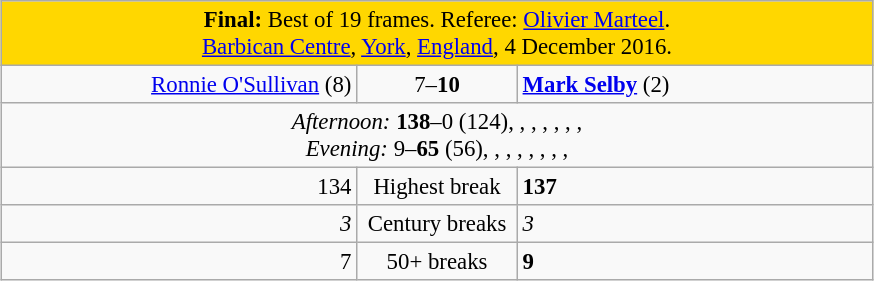<table class="wikitable" style="font-size: 95%; margin: 1em auto 1em auto;">
<tr>
<td colspan="3" align="center" bgcolor="#ffd700"><strong>Final:</strong> Best of 19 frames. Referee: <a href='#'>Olivier Marteel</a>.<br><a href='#'>Barbican Centre</a>, <a href='#'>York</a>, <a href='#'>England</a>, 4 December 2016.</td>
</tr>
<tr>
<td width="230" align="right"><a href='#'>Ronnie O'Sullivan</a> (8)<br></td>
<td width="100" align="center">7–<strong>10</strong></td>
<td width="230"><strong><a href='#'>Mark Selby</a></strong> (2)<br></td>
</tr>
<tr>
<td colspan="3" align="center" style="font-size: 100%"><em>Afternoon:</em> <strong>138</strong>–0 (124), , , , , , , <br><em>Evening:</em> 9–<strong>65</strong> (56), , , , , , , , </td>
</tr>
<tr>
<td align="right">134</td>
<td align="center">Highest break</td>
<td><strong>137</strong></td>
</tr>
<tr>
<td align="right"><em>3</em></td>
<td align="center">Century breaks</td>
<td><em>3</em></td>
</tr>
<tr>
<td align="right">7</td>
<td align="center">50+ breaks</td>
<td><strong>9</strong></td>
</tr>
</table>
